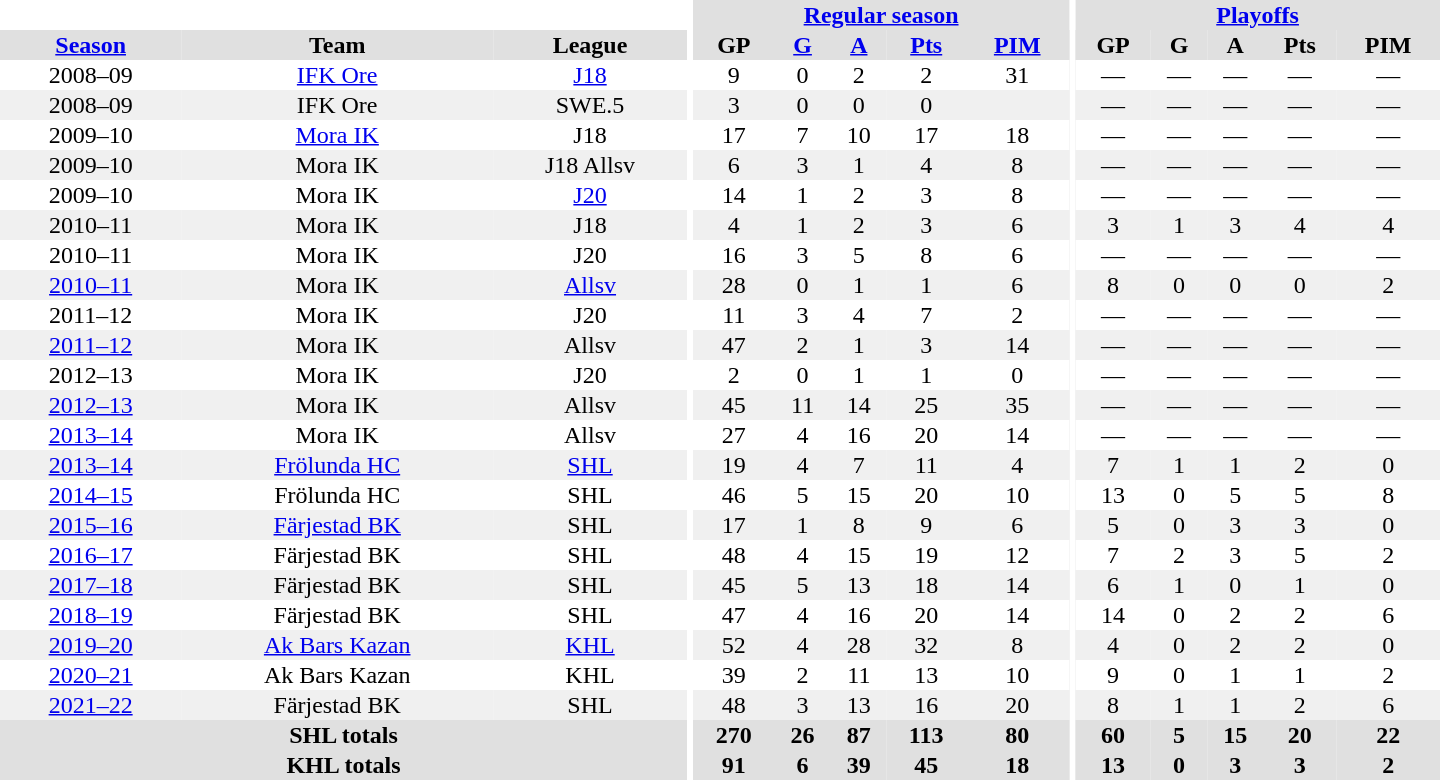<table border="0" cellpadding="1" cellspacing="0" style="text-align:center; width:60em">
<tr bgcolor="#e0e0e0">
<th colspan="3" bgcolor="#ffffff"></th>
<th rowspan="99" bgcolor="#ffffff"></th>
<th colspan="5"><a href='#'>Regular season</a></th>
<th rowspan="99" bgcolor="#ffffff"></th>
<th colspan="5"><a href='#'>Playoffs</a></th>
</tr>
<tr bgcolor="#e0e0e0">
<th><a href='#'>Season</a></th>
<th>Team</th>
<th>League</th>
<th>GP</th>
<th><a href='#'>G</a></th>
<th><a href='#'>A</a></th>
<th><a href='#'>Pts</a></th>
<th><a href='#'>PIM</a></th>
<th>GP</th>
<th>G</th>
<th>A</th>
<th>Pts</th>
<th>PIM</th>
</tr>
<tr>
<td>2008–09</td>
<td><a href='#'>IFK Ore</a></td>
<td><a href='#'>J18</a></td>
<td>9</td>
<td>0</td>
<td>2</td>
<td>2</td>
<td>31</td>
<td>—</td>
<td>—</td>
<td>—</td>
<td>—</td>
<td>—</td>
</tr>
<tr bgcolor="#f0f0f0">
<td>2008–09</td>
<td>IFK Ore</td>
<td>SWE.5</td>
<td>3</td>
<td>0</td>
<td>0</td>
<td>0</td>
<td></td>
<td>—</td>
<td>—</td>
<td>—</td>
<td>—</td>
<td>—</td>
</tr>
<tr>
<td>2009–10</td>
<td><a href='#'>Mora IK</a></td>
<td>J18</td>
<td>17</td>
<td>7</td>
<td>10</td>
<td>17</td>
<td>18</td>
<td>—</td>
<td>—</td>
<td>—</td>
<td>—</td>
<td>—</td>
</tr>
<tr bgcolor="#f0f0f0">
<td>2009–10</td>
<td>Mora IK</td>
<td>J18 Allsv</td>
<td>6</td>
<td>3</td>
<td>1</td>
<td>4</td>
<td>8</td>
<td>—</td>
<td>—</td>
<td>—</td>
<td>—</td>
<td>—</td>
</tr>
<tr>
<td>2009–10</td>
<td>Mora IK</td>
<td><a href='#'>J20</a></td>
<td>14</td>
<td>1</td>
<td>2</td>
<td>3</td>
<td>8</td>
<td>—</td>
<td>—</td>
<td>—</td>
<td>—</td>
<td>—</td>
</tr>
<tr bgcolor="#f0f0f0">
<td>2010–11</td>
<td>Mora IK</td>
<td>J18</td>
<td>4</td>
<td>1</td>
<td>2</td>
<td>3</td>
<td>6</td>
<td>3</td>
<td>1</td>
<td>3</td>
<td>4</td>
<td>4</td>
</tr>
<tr>
<td>2010–11</td>
<td>Mora IK</td>
<td>J20</td>
<td>16</td>
<td>3</td>
<td>5</td>
<td>8</td>
<td>6</td>
<td>—</td>
<td>—</td>
<td>—</td>
<td>—</td>
<td>—</td>
</tr>
<tr bgcolor="#f0f0f0">
<td><a href='#'>2010–11</a></td>
<td>Mora IK</td>
<td><a href='#'>Allsv</a></td>
<td>28</td>
<td>0</td>
<td>1</td>
<td>1</td>
<td>6</td>
<td>8</td>
<td>0</td>
<td>0</td>
<td>0</td>
<td>2</td>
</tr>
<tr>
<td>2011–12</td>
<td>Mora IK</td>
<td>J20</td>
<td>11</td>
<td>3</td>
<td>4</td>
<td>7</td>
<td>2</td>
<td>—</td>
<td>—</td>
<td>—</td>
<td>—</td>
<td>—</td>
</tr>
<tr bgcolor="#f0f0f0">
<td><a href='#'>2011–12</a></td>
<td>Mora IK</td>
<td>Allsv</td>
<td>47</td>
<td>2</td>
<td>1</td>
<td>3</td>
<td>14</td>
<td>—</td>
<td>—</td>
<td>—</td>
<td>—</td>
<td>—</td>
</tr>
<tr>
<td>2012–13</td>
<td>Mora IK</td>
<td>J20</td>
<td>2</td>
<td>0</td>
<td>1</td>
<td>1</td>
<td>0</td>
<td>—</td>
<td>—</td>
<td>—</td>
<td>—</td>
<td>—</td>
</tr>
<tr bgcolor="#f0f0f0">
<td><a href='#'>2012–13</a></td>
<td>Mora IK</td>
<td>Allsv</td>
<td>45</td>
<td>11</td>
<td>14</td>
<td>25</td>
<td>35</td>
<td>—</td>
<td>—</td>
<td>—</td>
<td>—</td>
<td>—</td>
</tr>
<tr>
<td><a href='#'>2013–14</a></td>
<td>Mora IK</td>
<td>Allsv</td>
<td>27</td>
<td>4</td>
<td>16</td>
<td>20</td>
<td>14</td>
<td>—</td>
<td>—</td>
<td>—</td>
<td>—</td>
<td>—</td>
</tr>
<tr bgcolor="#f0f0f0">
<td><a href='#'>2013–14</a></td>
<td><a href='#'>Frölunda HC</a></td>
<td><a href='#'>SHL</a></td>
<td>19</td>
<td>4</td>
<td>7</td>
<td>11</td>
<td>4</td>
<td>7</td>
<td>1</td>
<td>1</td>
<td>2</td>
<td>0</td>
</tr>
<tr>
<td><a href='#'>2014–15</a></td>
<td>Frölunda HC</td>
<td>SHL</td>
<td>46</td>
<td>5</td>
<td>15</td>
<td>20</td>
<td>10</td>
<td>13</td>
<td>0</td>
<td>5</td>
<td>5</td>
<td>8</td>
</tr>
<tr bgcolor="#f0f0f0">
<td><a href='#'>2015–16</a></td>
<td><a href='#'>Färjestad BK</a></td>
<td>SHL</td>
<td>17</td>
<td>1</td>
<td>8</td>
<td>9</td>
<td>6</td>
<td>5</td>
<td>0</td>
<td>3</td>
<td>3</td>
<td>0</td>
</tr>
<tr>
<td><a href='#'>2016–17</a></td>
<td>Färjestad BK</td>
<td>SHL</td>
<td>48</td>
<td>4</td>
<td>15</td>
<td>19</td>
<td>12</td>
<td>7</td>
<td>2</td>
<td>3</td>
<td>5</td>
<td>2</td>
</tr>
<tr bgcolor="#f0f0f0">
<td><a href='#'>2017–18</a></td>
<td>Färjestad BK</td>
<td>SHL</td>
<td>45</td>
<td>5</td>
<td>13</td>
<td>18</td>
<td>14</td>
<td>6</td>
<td>1</td>
<td>0</td>
<td>1</td>
<td>0</td>
</tr>
<tr>
<td><a href='#'>2018–19</a></td>
<td>Färjestad BK</td>
<td>SHL</td>
<td>47</td>
<td>4</td>
<td>16</td>
<td>20</td>
<td>14</td>
<td>14</td>
<td>0</td>
<td>2</td>
<td>2</td>
<td>6</td>
</tr>
<tr bgcolor="#f0f0f0">
<td><a href='#'>2019–20</a></td>
<td><a href='#'>Ak Bars Kazan</a></td>
<td><a href='#'>KHL</a></td>
<td>52</td>
<td>4</td>
<td>28</td>
<td>32</td>
<td>8</td>
<td>4</td>
<td>0</td>
<td>2</td>
<td>2</td>
<td>0</td>
</tr>
<tr>
<td><a href='#'>2020–21</a></td>
<td>Ak Bars Kazan</td>
<td>KHL</td>
<td>39</td>
<td>2</td>
<td>11</td>
<td>13</td>
<td>10</td>
<td>9</td>
<td>0</td>
<td>1</td>
<td>1</td>
<td>2</td>
</tr>
<tr bgcolor="#f0f0f0">
<td><a href='#'>2021–22</a></td>
<td>Färjestad BK</td>
<td>SHL</td>
<td>48</td>
<td>3</td>
<td>13</td>
<td>16</td>
<td>20</td>
<td>8</td>
<td>1</td>
<td>1</td>
<td>2</td>
<td>6</td>
</tr>
<tr bgcolor="#e0e0e0">
<th colspan="3">SHL totals</th>
<th>270</th>
<th>26</th>
<th>87</th>
<th>113</th>
<th>80</th>
<th>60</th>
<th>5</th>
<th>15</th>
<th>20</th>
<th>22</th>
</tr>
<tr bgcolor="#e0e0e0">
<th colspan="3">KHL totals</th>
<th>91</th>
<th>6</th>
<th>39</th>
<th>45</th>
<th>18</th>
<th>13</th>
<th>0</th>
<th>3</th>
<th>3</th>
<th>2</th>
</tr>
</table>
